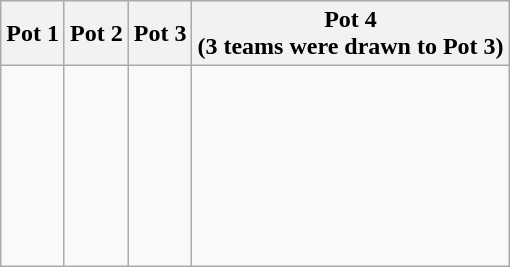<table class="wikitable">
<tr>
<th>Pot 1</th>
<th>Pot 2</th>
<th>Pot 3</th>
<th>Pot 4<br>(3 teams were drawn to Pot 3)</th>
</tr>
<tr valign=top>
<td><br> <br>
 <br>
 <br>
 </td>
<td><br><br>
<br>
<br>
<br></td>
<td><br></td>
<td><br><br>
<br>
<br>
<br>
<br>
<br>
</td>
</tr>
</table>
